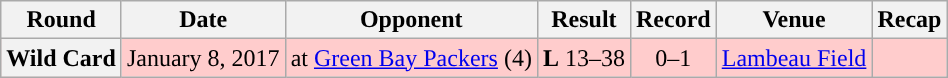<table class="wikitable" style="text-align:center">
<tr>
<th>Round</th>
<th>Date</th>
<th>Opponent</th>
<th>Result</th>
<th>Record</th>
<th>Venue</th>
<th>Recap</th>
</tr>
<tr style="background:#fcc">
<th>Wild Card</th>
<td>January 8, 2017</td>
<td>at  <a href='#'>Green Bay Packers</a> (4)</td>
<td><strong>L</strong> 13–38</td>
<td>0–1</td>
<td><a href='#'>Lambeau Field</a></td>
<td></td>
</tr>
</table>
